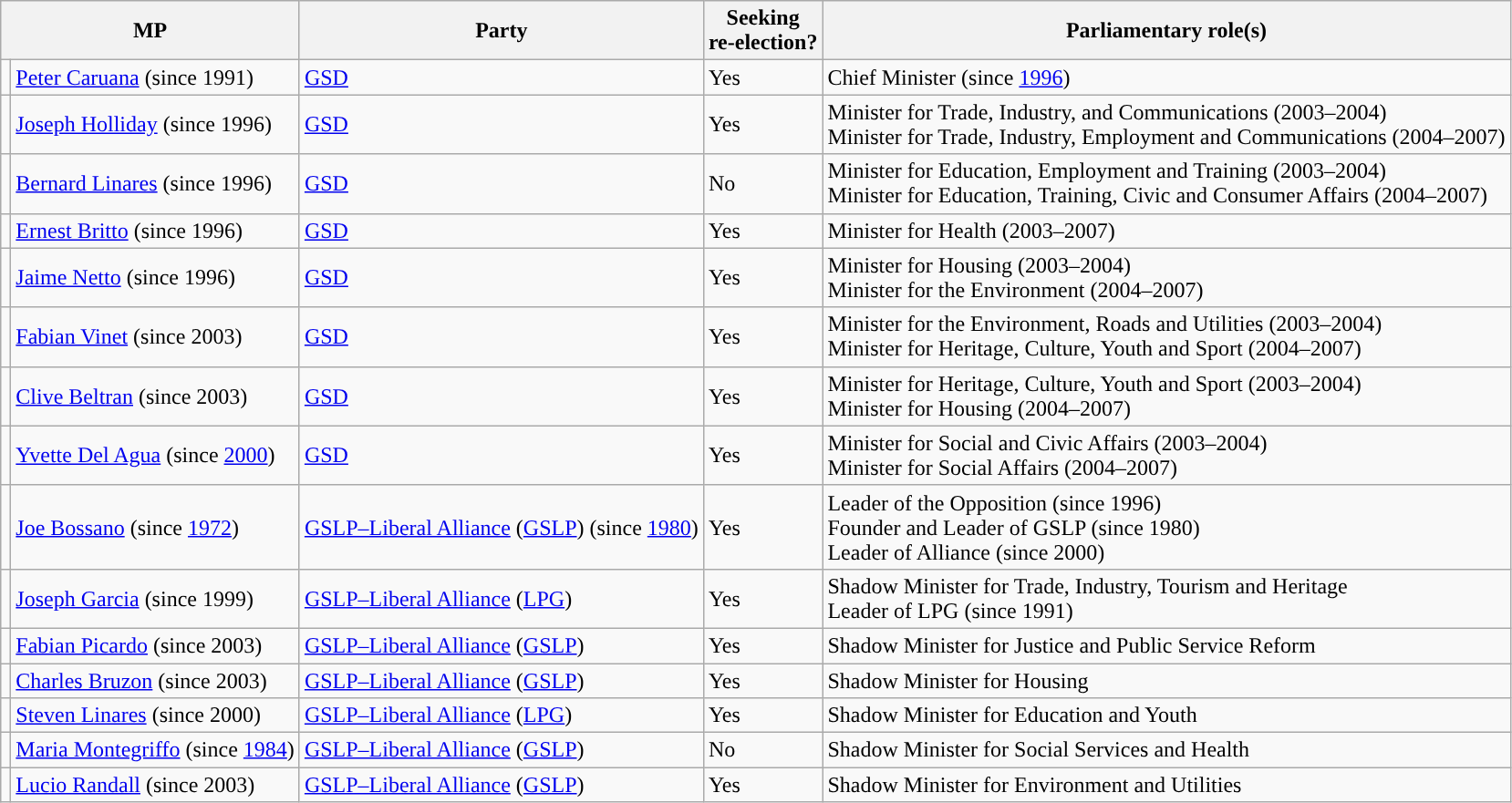<table class=wikitable>
<tr>
<th colspan=2>MP</th>
<th>Party</th>
<th>Seeking<br>re-election?</th>
<th>Parliamentary role(s)</th>
</tr>
<tr>
<td style="background-color: "></td>
<td><a href='#'>Peter Caruana</a> (since 1991)</td>
<td><a href='#'>GSD</a></td>
<td>Yes</td>
<td>Chief Minister (since <a href='#'>1996</a>)</td>
</tr>
<tr>
<td style="background-color: "></td>
<td><a href='#'>Joseph Holliday</a> (since 1996)</td>
<td><a href='#'>GSD</a></td>
<td>Yes</td>
<td>Minister for Trade, Industry, and Communications (2003–2004)<br>Minister for Trade, Industry, Employment and Communications (2004–2007)</td>
</tr>
<tr>
<td style="background-color: "></td>
<td><a href='#'>Bernard Linares</a> (since 1996)</td>
<td><a href='#'>GSD</a></td>
<td>No</td>
<td>Minister for Education, Employment and Training (2003–2004)<br>Minister for Education, Training, Civic and Consumer Affairs (2004–2007)</td>
</tr>
<tr>
<td style="background-color: "></td>
<td><a href='#'>Ernest Britto</a> (since 1996)</td>
<td><a href='#'>GSD</a></td>
<td>Yes</td>
<td>Minister for Health (2003–2007)</td>
</tr>
<tr>
<td style="background-color: "></td>
<td><a href='#'>Jaime Netto</a> (since 1996)</td>
<td><a href='#'>GSD</a></td>
<td>Yes</td>
<td>Minister for Housing (2003–2004)<br>Minister for the Environment (2004–2007)</td>
</tr>
<tr>
<td style="background-color: "></td>
<td><a href='#'>Fabian Vinet</a> (since 2003)</td>
<td><a href='#'>GSD</a></td>
<td>Yes</td>
<td>Minister for the Environment, Roads and Utilities (2003–2004)<br>Minister for Heritage, Culture, Youth and Sport (2004–2007)</td>
</tr>
<tr>
<td style="background-color: "></td>
<td><a href='#'>Clive Beltran</a> (since 2003)</td>
<td><a href='#'>GSD</a></td>
<td>Yes</td>
<td>Minister for Heritage, Culture, Youth and Sport (2003–2004)<br>Minister for Housing (2004–2007)</td>
</tr>
<tr>
<td style="background-color: "></td>
<td><a href='#'>Yvette Del Agua</a> (since <a href='#'>2000</a>)</td>
<td><a href='#'>GSD</a></td>
<td>Yes</td>
<td>Minister for Social and Civic Affairs (2003–2004)<br>Minister for Social Affairs (2004–2007)</td>
</tr>
<tr>
<td style="background-color: "></td>
<td><a href='#'>Joe Bossano</a> (since <a href='#'>1972</a>)</td>
<td><a href='#'>GSLP–Liberal Alliance</a> (<a href='#'>GSLP</a>) (since <a href='#'>1980</a>)</td>
<td>Yes</td>
<td>Leader of the Opposition (since 1996)<br>Founder and Leader of GSLP (since 1980)<br>Leader of Alliance (since 2000)</td>
</tr>
<tr>
<td style="background-color: "></td>
<td><a href='#'>Joseph Garcia</a> (since 1999)</td>
<td><a href='#'>GSLP–Liberal Alliance</a> (<a href='#'>LPG</a>)</td>
<td>Yes</td>
<td>Shadow Minister for Trade, Industry, Tourism and Heritage<br>Leader of LPG (since 1991)</td>
</tr>
<tr>
<td style="background-color: "></td>
<td><a href='#'>Fabian Picardo</a> (since 2003)</td>
<td><a href='#'>GSLP–Liberal Alliance</a> (<a href='#'>GSLP</a>)</td>
<td>Yes</td>
<td>Shadow Minister for Justice and Public Service Reform</td>
</tr>
<tr>
<td style="background-color: "></td>
<td><a href='#'>Charles Bruzon</a> (since 2003)</td>
<td><a href='#'>GSLP–Liberal Alliance</a> (<a href='#'>GSLP</a>)</td>
<td>Yes</td>
<td>Shadow Minister for Housing</td>
</tr>
<tr>
<td style="background-color: "></td>
<td><a href='#'>Steven Linares</a> (since 2000)</td>
<td><a href='#'>GSLP–Liberal Alliance</a> (<a href='#'>LPG</a>)</td>
<td>Yes</td>
<td>Shadow Minister for Education and Youth</td>
</tr>
<tr>
<td style="background-color: "></td>
<td><a href='#'>Maria Montegriffo</a> (since <a href='#'>1984</a>)</td>
<td><a href='#'>GSLP–Liberal Alliance</a> (<a href='#'>GSLP</a>)</td>
<td>No</td>
<td>Shadow Minister for Social Services and Health</td>
</tr>
<tr>
<td style="background-color: "></td>
<td><a href='#'>Lucio Randall</a> (since 2003)</td>
<td><a href='#'>GSLP–Liberal Alliance</a> (<a href='#'>GSLP</a>)</td>
<td>Yes</td>
<td>Shadow Minister for Environment and Utilities</td>
</tr>
</table>
